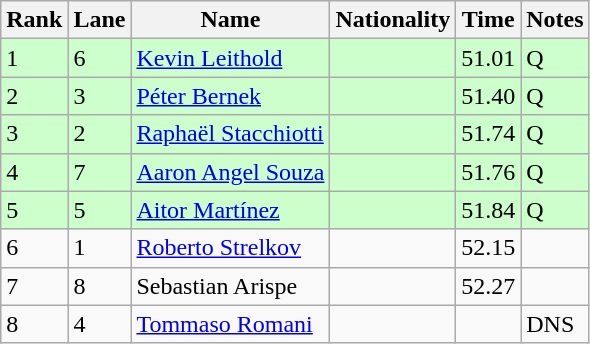<table class="wikitable">
<tr>
<th>Rank</th>
<th>Lane</th>
<th>Name</th>
<th>Nationality</th>
<th>Time</th>
<th>Notes</th>
</tr>
<tr bgcolor=ccffcc>
<td>1</td>
<td>6</td>
<td><a href='#'>Kevin Leithold</a></td>
<td></td>
<td>51.01</td>
<td>Q</td>
</tr>
<tr bgcolor=ccffcc>
<td>2</td>
<td>3</td>
<td><a href='#'>Péter Bernek</a></td>
<td></td>
<td>51.40</td>
<td>Q</td>
</tr>
<tr bgcolor=ccffcc>
<td>3</td>
<td>2</td>
<td><a href='#'>Raphaël Stacchiotti</a></td>
<td></td>
<td>51.74</td>
<td>Q</td>
</tr>
<tr bgcolor=ccffcc>
<td>4</td>
<td>7</td>
<td><a href='#'>Aaron Angel Souza</a></td>
<td></td>
<td>51.76</td>
<td>Q</td>
</tr>
<tr bgcolor=ccffcc>
<td>5</td>
<td>5</td>
<td><a href='#'>Aitor Martínez</a></td>
<td></td>
<td>51.84</td>
<td>Q</td>
</tr>
<tr>
<td>6</td>
<td>1</td>
<td><a href='#'>Roberto Strelkov</a></td>
<td></td>
<td>52.15</td>
<td></td>
</tr>
<tr>
<td>7</td>
<td>8</td>
<td>Sebastian Arispe</td>
<td></td>
<td>52.27</td>
<td></td>
</tr>
<tr>
<td>8</td>
<td>4</td>
<td><a href='#'>Tommaso Romani</a></td>
<td></td>
<td></td>
<td>DNS</td>
</tr>
</table>
